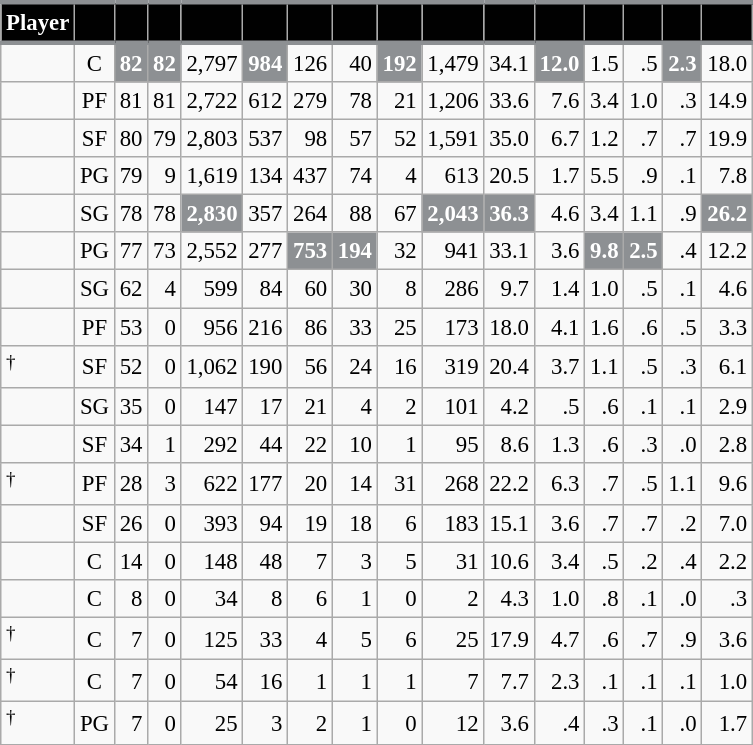<table class="wikitable sortable" style="font-size: 95%; text-align:right;">
<tr>
<th style="background:#010101; color:#FFFFFF; border-top:#8D9093 3px solid; border-bottom:#8D9093 3px solid;">Player</th>
<th style="background:#010101; color:#FFFFFF; border-top:#8D9093 3px solid; border-bottom:#8D9093 3px solid;"></th>
<th style="background:#010101; color:#FFFFFF; border-top:#8D9093 3px solid; border-bottom:#8D9093 3px solid;"></th>
<th style="background:#010101; color:#FFFFFF; border-top:#8D9093 3px solid; border-bottom:#8D9093 3px solid;"></th>
<th style="background:#010101; color:#FFFFFF; border-top:#8D9093 3px solid; border-bottom:#8D9093 3px solid;"></th>
<th style="background:#010101; color:#FFFFFF; border-top:#8D9093 3px solid; border-bottom:#8D9093 3px solid;"></th>
<th style="background:#010101; color:#FFFFFF; border-top:#8D9093 3px solid; border-bottom:#8D9093 3px solid;"></th>
<th style="background:#010101; color:#FFFFFF; border-top:#8D9093 3px solid; border-bottom:#8D9093 3px solid;"></th>
<th style="background:#010101; color:#FFFFFF; border-top:#8D9093 3px solid; border-bottom:#8D9093 3px solid;"></th>
<th style="background:#010101; color:#FFFFFF; border-top:#8D9093 3px solid; border-bottom:#8D9093 3px solid;"></th>
<th style="background:#010101; color:#FFFFFF; border-top:#8D9093 3px solid; border-bottom:#8D9093 3px solid;"></th>
<th style="background:#010101; color:#FFFFFF; border-top:#8D9093 3px solid; border-bottom:#8D9093 3px solid;"></th>
<th style="background:#010101; color:#FFFFFF; border-top:#8D9093 3px solid; border-bottom:#8D9093 3px solid;"></th>
<th style="background:#010101; color:#FFFFFF; border-top:#8D9093 3px solid; border-bottom:#8D9093 3px solid;"></th>
<th style="background:#010101; color:#FFFFFF; border-top:#8D9093 3px solid; border-bottom:#8D9093 3px solid;"></th>
<th style="background:#010101; color:#FFFFFF; border-top:#8D9093 3px solid; border-bottom:#8D9093 3px solid;"></th>
</tr>
<tr>
<td style="text-align:left;"></td>
<td style="text-align:center;">C</td>
<td style="background:#8D9093; color:#FFFFFF;"><strong>82</strong></td>
<td style="background:#8D9093; color:#FFFFFF;"><strong>82</strong></td>
<td>2,797</td>
<td style="background:#8D9093; color:#FFFFFF;"><strong>984</strong></td>
<td>126</td>
<td>40</td>
<td style="background:#8D9093; color:#FFFFFF;"><strong>192</strong></td>
<td>1,479</td>
<td>34.1</td>
<td style="background:#8D9093; color:#FFFFFF;"><strong>12.0</strong></td>
<td>1.5</td>
<td>.5</td>
<td style="background:#8D9093; color:#FFFFFF;"><strong>2.3</strong></td>
<td>18.0</td>
</tr>
<tr>
<td style="text-align:left;"></td>
<td style="text-align:center;">PF</td>
<td>81</td>
<td>81</td>
<td>2,722</td>
<td>612</td>
<td>279</td>
<td>78</td>
<td>21</td>
<td>1,206</td>
<td>33.6</td>
<td>7.6</td>
<td>3.4</td>
<td>1.0</td>
<td>.3</td>
<td>14.9</td>
</tr>
<tr>
<td style="text-align:left;"></td>
<td style="text-align:center;">SF</td>
<td>80</td>
<td>79</td>
<td>2,803</td>
<td>537</td>
<td>98</td>
<td>57</td>
<td>52</td>
<td>1,591</td>
<td>35.0</td>
<td>6.7</td>
<td>1.2</td>
<td>.7</td>
<td>.7</td>
<td>19.9</td>
</tr>
<tr>
<td style="text-align:left;"></td>
<td style="text-align:center;">PG</td>
<td>79</td>
<td>9</td>
<td>1,619</td>
<td>134</td>
<td>437</td>
<td>74</td>
<td>4</td>
<td>613</td>
<td>20.5</td>
<td>1.7</td>
<td>5.5</td>
<td>.9</td>
<td>.1</td>
<td>7.8</td>
</tr>
<tr>
<td style="text-align:left;"></td>
<td style="text-align:center;">SG</td>
<td>78</td>
<td>78</td>
<td style="background:#8D9093; color:#FFFFFF;"><strong>2,830</strong></td>
<td>357</td>
<td>264</td>
<td>88</td>
<td>67</td>
<td style="background:#8D9093; color:#FFFFFF;"><strong>2,043</strong></td>
<td style="background:#8D9093; color:#FFFFFF;"><strong>36.3</strong></td>
<td>4.6</td>
<td>3.4</td>
<td>1.1</td>
<td>.9</td>
<td style="background:#8D9093; color:#FFFFFF;"><strong>26.2</strong></td>
</tr>
<tr>
<td style="text-align:left;"></td>
<td style="text-align:center;">PG</td>
<td>77</td>
<td>73</td>
<td>2,552</td>
<td>277</td>
<td style="background:#8D9093; color:#FFFFFF;"><strong>753</strong></td>
<td style="background:#8D9093; color:#FFFFFF;"><strong>194</strong></td>
<td>32</td>
<td>941</td>
<td>33.1</td>
<td>3.6</td>
<td style="background:#8D9093; color:#FFFFFF;"><strong>9.8</strong></td>
<td style="background:#8D9093; color:#FFFFFF;"><strong>2.5</strong></td>
<td>.4</td>
<td>12.2</td>
</tr>
<tr>
<td style="text-align:left;"></td>
<td style="text-align:center;">SG</td>
<td>62</td>
<td>4</td>
<td>599</td>
<td>84</td>
<td>60</td>
<td>30</td>
<td>8</td>
<td>286</td>
<td>9.7</td>
<td>1.4</td>
<td>1.0</td>
<td>.5</td>
<td>.1</td>
<td>4.6</td>
</tr>
<tr>
<td style="text-align:left;"></td>
<td style="text-align:center;">PF</td>
<td>53</td>
<td>0</td>
<td>956</td>
<td>216</td>
<td>86</td>
<td>33</td>
<td>25</td>
<td>173</td>
<td>18.0</td>
<td>4.1</td>
<td>1.6</td>
<td>.6</td>
<td>.5</td>
<td>3.3</td>
</tr>
<tr>
<td style="text-align:left;"><sup>†</sup></td>
<td style="text-align:center;">SF</td>
<td>52</td>
<td>0</td>
<td>1,062</td>
<td>190</td>
<td>56</td>
<td>24</td>
<td>16</td>
<td>319</td>
<td>20.4</td>
<td>3.7</td>
<td>1.1</td>
<td>.5</td>
<td>.3</td>
<td>6.1</td>
</tr>
<tr>
<td style="text-align:left;"></td>
<td style="text-align:center;">SG</td>
<td>35</td>
<td>0</td>
<td>147</td>
<td>17</td>
<td>21</td>
<td>4</td>
<td>2</td>
<td>101</td>
<td>4.2</td>
<td>.5</td>
<td>.6</td>
<td>.1</td>
<td>.1</td>
<td>2.9</td>
</tr>
<tr>
<td style="text-align:left;"></td>
<td style="text-align:center;">SF</td>
<td>34</td>
<td>1</td>
<td>292</td>
<td>44</td>
<td>22</td>
<td>10</td>
<td>1</td>
<td>95</td>
<td>8.6</td>
<td>1.3</td>
<td>.6</td>
<td>.3</td>
<td>.0</td>
<td>2.8</td>
</tr>
<tr>
<td style="text-align:left;"><sup>†</sup></td>
<td style="text-align:center;">PF</td>
<td>28</td>
<td>3</td>
<td>622</td>
<td>177</td>
<td>20</td>
<td>14</td>
<td>31</td>
<td>268</td>
<td>22.2</td>
<td>6.3</td>
<td>.7</td>
<td>.5</td>
<td>1.1</td>
<td>9.6</td>
</tr>
<tr>
<td style="text-align:left;"></td>
<td style="text-align:center;">SF</td>
<td>26</td>
<td>0</td>
<td>393</td>
<td>94</td>
<td>19</td>
<td>18</td>
<td>6</td>
<td>183</td>
<td>15.1</td>
<td>3.6</td>
<td>.7</td>
<td>.7</td>
<td>.2</td>
<td>7.0</td>
</tr>
<tr>
<td style="text-align:left;"></td>
<td style="text-align:center;">C</td>
<td>14</td>
<td>0</td>
<td>148</td>
<td>48</td>
<td>7</td>
<td>3</td>
<td>5</td>
<td>31</td>
<td>10.6</td>
<td>3.4</td>
<td>.5</td>
<td>.2</td>
<td>.4</td>
<td>2.2</td>
</tr>
<tr>
<td style="text-align:left;"></td>
<td style="text-align:center;">C</td>
<td>8</td>
<td>0</td>
<td>34</td>
<td>8</td>
<td>6</td>
<td>1</td>
<td>0</td>
<td>2</td>
<td>4.3</td>
<td>1.0</td>
<td>.8</td>
<td>.1</td>
<td>.0</td>
<td>.3</td>
</tr>
<tr>
<td style="text-align:left;"><sup>†</sup></td>
<td style="text-align:center;">C</td>
<td>7</td>
<td>0</td>
<td>125</td>
<td>33</td>
<td>4</td>
<td>5</td>
<td>6</td>
<td>25</td>
<td>17.9</td>
<td>4.7</td>
<td>.6</td>
<td>.7</td>
<td>.9</td>
<td>3.6</td>
</tr>
<tr>
<td style="text-align:left;"><sup>†</sup></td>
<td style="text-align:center;">C</td>
<td>7</td>
<td>0</td>
<td>54</td>
<td>16</td>
<td>1</td>
<td>1</td>
<td>1</td>
<td>7</td>
<td>7.7</td>
<td>2.3</td>
<td>.1</td>
<td>.1</td>
<td>.1</td>
<td>1.0</td>
</tr>
<tr>
<td style="text-align:left;"><sup>†</sup></td>
<td style="text-align:center;">PG</td>
<td>7</td>
<td>0</td>
<td>25</td>
<td>3</td>
<td>2</td>
<td>1</td>
<td>0</td>
<td>12</td>
<td>3.6</td>
<td>.4</td>
<td>.3</td>
<td>.1</td>
<td>.0</td>
<td>1.7</td>
</tr>
</table>
